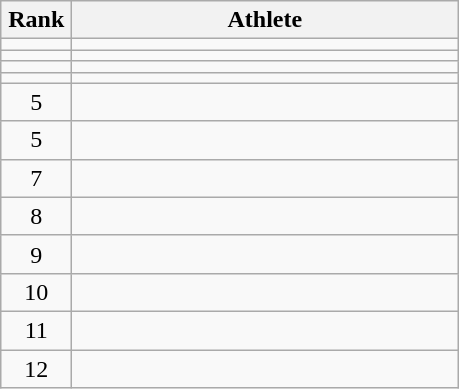<table class="wikitable" style="text-align: center;">
<tr>
<th width=40>Rank</th>
<th width=250>Athlete</th>
</tr>
<tr>
<td></td>
<td align=left></td>
</tr>
<tr>
<td></td>
<td align=left></td>
</tr>
<tr>
<td></td>
<td align=left></td>
</tr>
<tr>
<td></td>
<td align=left></td>
</tr>
<tr>
<td>5</td>
<td align=left></td>
</tr>
<tr>
<td>5</td>
<td align=left></td>
</tr>
<tr>
<td>7</td>
<td align=left></td>
</tr>
<tr>
<td>8</td>
<td align=left></td>
</tr>
<tr>
<td>9</td>
<td align=left></td>
</tr>
<tr>
<td>10</td>
<td align=left></td>
</tr>
<tr>
<td>11</td>
<td align=left></td>
</tr>
<tr>
<td>12</td>
<td align=left></td>
</tr>
</table>
